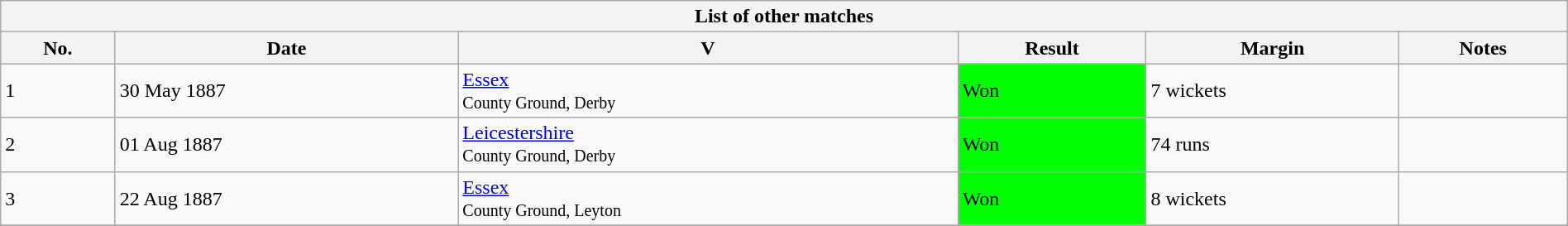<table class="wikitable" width="100%">
<tr>
<th bgcolor="#efefef" colspan=6>List of other matches</th>
</tr>
<tr bgcolor="#efefef">
<th>No.</th>
<th>Date</th>
<th>V</th>
<th>Result</th>
<th>Margin</th>
<th>Notes</th>
</tr>
<tr>
<td>1</td>
<td>30 May 1887</td>
<td><a href='#'>Essex</a>  <br><small> County Ground, Derby</small></td>
<td bgcolor="#00FF00">Won</td>
<td>7 wickets</td>
<td><small>   </small></td>
</tr>
<tr>
<td>2</td>
<td>01 Aug 1887</td>
<td><a href='#'>Leicestershire</a>  <br><small> County Ground, Derby</small></td>
<td bgcolor="#00FF00">Won</td>
<td>74 runs</td>
<td><small>   </small></td>
</tr>
<tr>
<td>3</td>
<td>22 Aug 1887</td>
<td><a href='#'>Essex</a> <br><small> County Ground, Leyton </small></td>
<td bgcolor="#00FF00">Won</td>
<td>8 wickets</td>
<td><small>   </small></td>
</tr>
<tr>
</tr>
</table>
